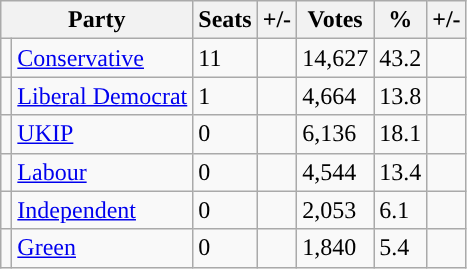<table class="wikitable">
<tr>
<th colspan="2">Party</th>
<th>Seats</th>
<th>+/-</th>
<th>Votes</th>
<th>%</th>
<th>+/-</th>
</tr>
<tr>
<td style="background-color: "></td>
<td><a href='#'>Conservative</a></td>
<td>11</td>
<td></td>
<td>14,627</td>
<td>43.2</td>
<td style="color:green"></td>
</tr>
<tr>
<td style="background-color: "></td>
<td><a href='#'>Liberal Democrat</a></td>
<td>1</td>
<td></td>
<td>4,664</td>
<td>13.8</td>
<td style="color:green"></td>
</tr>
<tr>
<td style="background-color:"></td>
<td><a href='#'>UKIP</a></td>
<td>0</td>
<td></td>
<td>6,136</td>
<td>18.1</td>
<td style="color:red"></td>
</tr>
<tr>
<td style="background-color: "></td>
<td><a href='#'>Labour</a></td>
<td>0</td>
<td></td>
<td>4,544</td>
<td>13.4</td>
<td style="color:green"></td>
</tr>
<tr>
<td style="background-color: "></td>
<td><a href='#'>Independent</a></td>
<td>0</td>
<td></td>
<td>2,053</td>
<td>6.1</td>
<td style="color:green"></td>
</tr>
<tr>
<td style="background-color: "></td>
<td><a href='#'>Green</a></td>
<td>0</td>
<td></td>
<td>1,840</td>
<td>5.4</td>
<td style="color:red"></td>
</tr>
</table>
